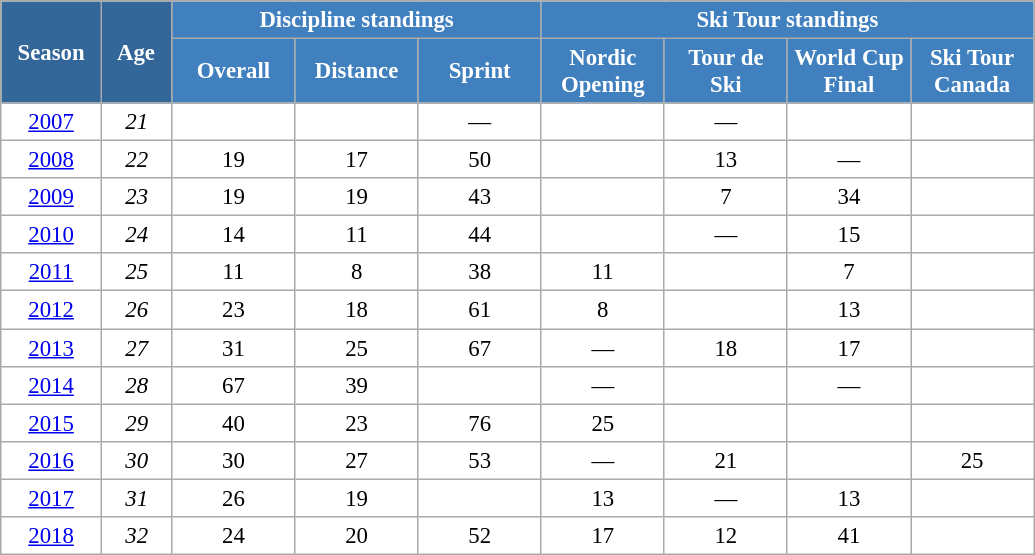<table class="wikitable" style="font-size:95%; text-align:center; border:grey solid 1px; border-collapse:collapse; background:#ffffff;">
<tr>
<th style="background-color:#369; color:white; width:60px;" rowspan="2"> Season </th>
<th style="background-color:#369; color:white; width:40px;" rowspan="2"> Age </th>
<th style="background-color:#4180be; color:white;" colspan="3">Discipline standings</th>
<th style="background-color:#4180be; color:white;" colspan="4">Ski Tour standings</th>
</tr>
<tr>
<th style="background-color:#4180be; color:white; width:75px;">Overall</th>
<th style="background-color:#4180be; color:white; width:75px;">Distance</th>
<th style="background-color:#4180be; color:white; width:75px;">Sprint</th>
<th style="background-color:#4180be; color:white; width:75px;">Nordic<br>Opening</th>
<th style="background-color:#4180be; color:white; width:75px;">Tour de<br>Ski</th>
<th style="background-color:#4180be; color:white; width:75px;">World Cup<br>Final</th>
<th style="background-color:#4180be; color:white; width:75px;">Ski Tour<br>Canada</th>
</tr>
<tr>
<td><a href='#'>2007</a></td>
<td><em>21</em></td>
<td></td>
<td></td>
<td>—</td>
<td></td>
<td>—</td>
<td></td>
<td></td>
</tr>
<tr>
<td><a href='#'>2008</a></td>
<td><em>22</em></td>
<td>19</td>
<td>17</td>
<td>50</td>
<td></td>
<td>13</td>
<td>—</td>
<td></td>
</tr>
<tr>
<td><a href='#'>2009</a></td>
<td><em>23</em></td>
<td>19</td>
<td>19</td>
<td>43</td>
<td></td>
<td>7</td>
<td>34</td>
<td></td>
</tr>
<tr>
<td><a href='#'>2010</a></td>
<td><em>24</em></td>
<td>14</td>
<td>11</td>
<td>44</td>
<td></td>
<td>—</td>
<td>15</td>
<td></td>
</tr>
<tr>
<td><a href='#'>2011</a></td>
<td><em>25</em></td>
<td>11</td>
<td>8</td>
<td>38</td>
<td>11</td>
<td></td>
<td>7</td>
<td></td>
</tr>
<tr>
<td><a href='#'>2012</a></td>
<td><em>26</em></td>
<td>23</td>
<td>18</td>
<td>61</td>
<td>8</td>
<td></td>
<td>13</td>
<td></td>
</tr>
<tr>
<td><a href='#'>2013</a></td>
<td><em>27</em></td>
<td>31</td>
<td>25</td>
<td>67</td>
<td>—</td>
<td>18</td>
<td>17</td>
<td></td>
</tr>
<tr>
<td><a href='#'>2014</a></td>
<td><em>28</em></td>
<td>67</td>
<td>39</td>
<td></td>
<td>—</td>
<td></td>
<td>—</td>
<td></td>
</tr>
<tr>
<td><a href='#'>2015</a></td>
<td><em>29</em></td>
<td>40</td>
<td>23</td>
<td>76</td>
<td>25</td>
<td></td>
<td></td>
<td></td>
</tr>
<tr>
<td><a href='#'>2016</a></td>
<td><em>30</em></td>
<td>30</td>
<td>27</td>
<td>53</td>
<td>—</td>
<td>21</td>
<td></td>
<td>25</td>
</tr>
<tr>
<td><a href='#'>2017</a></td>
<td><em>31</em></td>
<td>26</td>
<td>19</td>
<td></td>
<td>13</td>
<td>—</td>
<td>13</td>
<td></td>
</tr>
<tr>
<td><a href='#'>2018</a></td>
<td><em>32</em></td>
<td>24</td>
<td>20</td>
<td>52</td>
<td>17</td>
<td>12</td>
<td>41</td>
<td></td>
</tr>
</table>
